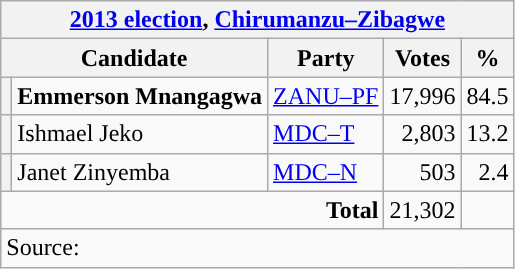<table class="wikitable">
<tr>
<th colspan="5"><a href='#'>2013 election</a>, <a href='#'>Chirumanzu–Zibagwe</a></th>
</tr>
<tr>
<th colspan="2">Candidate</th>
<th>Party</th>
<th>Votes</th>
<th>%</th>
</tr>
<tr>
<th style="background-color: "></th>
<td><strong>Emmerson Mnangagwa</strong></td>
<td><a href='#'>ZANU–PF</a></td>
<td style="text-align:right">17,996</td>
<td style="text-align:right">84.5</td>
</tr>
<tr>
<th style="background-color: "></th>
<td>Ishmael Jeko</td>
<td><a href='#'>MDC–T</a></td>
<td style="text-align:right">2,803</td>
<td style="text-align:right">13.2</td>
</tr>
<tr>
<th style="background-color: "></th>
<td>Janet Zinyemba</td>
<td><a href='#'>MDC–N</a></td>
<td style="text-align:right">503</td>
<td style="text-align:right">2.4</td>
</tr>
<tr>
<td colspan="3" style="text-align:right"><strong>Total</strong></td>
<td style="text-align:right">21,302</td>
<td style="text-align:right"></td>
</tr>
<tr>
<td colspan="5" style="text-align:left">Source:</td>
</tr>
</table>
